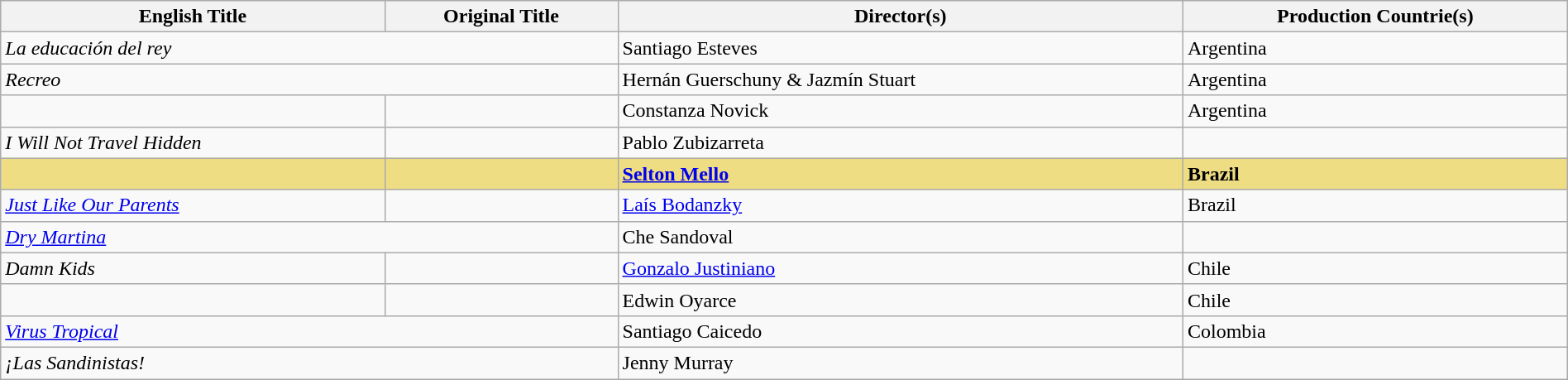<table class="sortable wikitable" style="width:100%; margin-bottom:4px" cellpadding="5">
<tr>
<th scope="col">English Title</th>
<th scope="col">Original Title</th>
<th scope="col">Director(s)</th>
<th scope="col">Production Countrie(s)</th>
</tr>
<tr>
<td colspan = "2"><em>La educación del rey</em></td>
<td>Santiago Esteves</td>
<td>Argentina</td>
</tr>
<tr>
<td colspan = "2"><em>Recreo</em></td>
<td>Hernán Guerschuny & Jazmín Stuart</td>
<td>Argentina</td>
</tr>
<tr>
<td></td>
<td></td>
<td>Constanza Novick</td>
<td>Argentina</td>
</tr>
<tr>
<td><em>I Will Not Travel Hidden</em></td>
<td></td>
<td>Pablo Zubizarreta</td>
<td></td>
</tr>
<tr style="background:#EEDD82">
<td><strong></strong></td>
<td><strong></strong></td>
<td><strong><a href='#'>Selton Mello</a></strong></td>
<td><strong>Brazil</strong></td>
</tr>
<tr>
<td><em><a href='#'>Just Like Our Parents</a></em></td>
<td></td>
<td><a href='#'>Laís Bodanzky</a></td>
<td>Brazil</td>
</tr>
<tr>
<td colspan = "2"><em><a href='#'>Dry Martina</a></em></td>
<td>Che Sandoval</td>
<td></td>
</tr>
<tr>
<td><em>Damn Kids</em></td>
<td></td>
<td><a href='#'>Gonzalo Justiniano</a></td>
<td>Chile</td>
</tr>
<tr>
<td></td>
<td></td>
<td>Edwin Oyarce</td>
<td>Chile</td>
</tr>
<tr>
<td colspan = "2"><em><a href='#'>Virus Tropical</a></em></td>
<td>Santiago Caicedo</td>
<td>Colombia</td>
</tr>
<tr>
<td colspan = "2"><em>¡Las Sandinistas!</em></td>
<td>Jenny Murray</td>
<td></td>
</tr>
</table>
